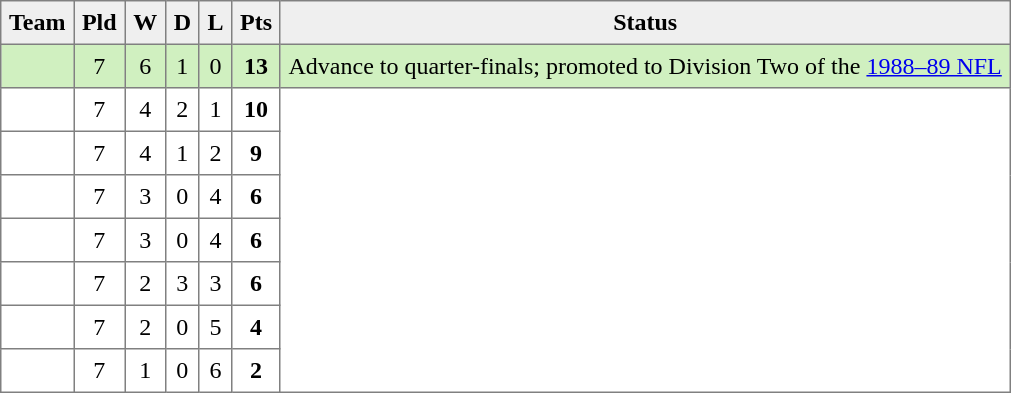<table style=border-collapse:collapse border=1 cellspacing=0 cellpadding=5>
<tr align=center bgcolor=#efefef>
<th>Team</th>
<th>Pld</th>
<th>W</th>
<th>D</th>
<th>L</th>
<th>Pts</th>
<th>Status</th>
</tr>
<tr align=center style="background:#D0F0C0;">
<td style="text-align:left;"> </td>
<td>7</td>
<td>6</td>
<td>1</td>
<td>0</td>
<td><strong>13</strong></td>
<td rowspan=1>Advance to quarter-finals; promoted to Division Two of the <a href='#'>1988–89 NFL</a></td>
</tr>
<tr align=center style="background:#FFFFFF;">
<td style="text-align:left;"> </td>
<td>7</td>
<td>4</td>
<td>2</td>
<td>1</td>
<td><strong>10</strong></td>
<td rowspan=7></td>
</tr>
<tr align=center style="background:#FFFFFF;">
<td style="text-align:left;"> </td>
<td>7</td>
<td>4</td>
<td>1</td>
<td>2</td>
<td><strong>9</strong></td>
</tr>
<tr align=center style="background:#FFFFFF;">
<td style="text-align:left;"> </td>
<td>7</td>
<td>3</td>
<td>0</td>
<td>4</td>
<td><strong>6</strong></td>
</tr>
<tr align=center style="background:#FFFFFF;">
<td style="text-align:left;"> </td>
<td>7</td>
<td>3</td>
<td>0</td>
<td>4</td>
<td><strong>6</strong></td>
</tr>
<tr align=center style="background:#FFFFFF;">
<td style="text-align:left;"> </td>
<td>7</td>
<td>2</td>
<td>3</td>
<td>3</td>
<td><strong>6</strong></td>
</tr>
<tr align=center style="background:#FFFFFF;">
<td style="text-align:left;"> </td>
<td>7</td>
<td>2</td>
<td>0</td>
<td>5</td>
<td><strong>4</strong></td>
</tr>
<tr align=center style="background:#FFFFFF;">
<td style="text-align:left;"> </td>
<td>7</td>
<td>1</td>
<td>0</td>
<td>6</td>
<td><strong>2</strong></td>
</tr>
</table>
